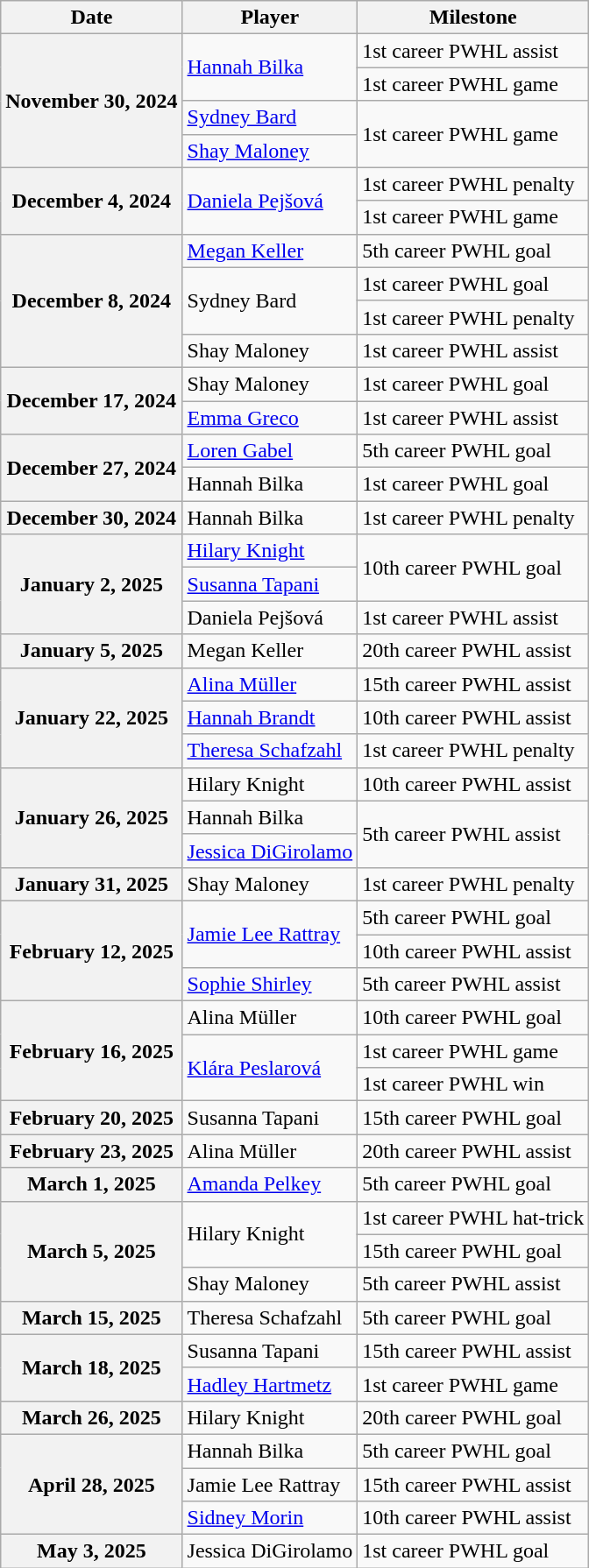<table class="wikitable">
<tr>
<th scope="col">Date</th>
<th scope="col">Player</th>
<th scope="col">Milestone</th>
</tr>
<tr>
<th scope="rowgroup" rowspan="4">November 30, 2024</th>
<td rowspan="2"><a href='#'>Hannah Bilka</a></td>
<td>1st career PWHL assist</td>
</tr>
<tr>
<td>1st career PWHL game</td>
</tr>
<tr>
<td><a href='#'>Sydney Bard</a></td>
<td rowspan="2">1st career PWHL game</td>
</tr>
<tr>
<td><a href='#'>Shay Maloney</a></td>
</tr>
<tr>
<th scope="rowgroup" rowspan="2">December 4, 2024</th>
<td rowspan="2"><a href='#'>Daniela Pejšová</a></td>
<td>1st career PWHL penalty</td>
</tr>
<tr>
<td>1st career PWHL game</td>
</tr>
<tr>
<th scope="rowgroup" rowspan="4">December 8, 2024</th>
<td><a href='#'>Megan Keller</a></td>
<td>5th career PWHL goal</td>
</tr>
<tr>
<td rowspan="2">Sydney Bard</td>
<td>1st career PWHL goal</td>
</tr>
<tr>
<td>1st career PWHL penalty</td>
</tr>
<tr>
<td>Shay Maloney</td>
<td>1st career PWHL assist</td>
</tr>
<tr>
<th scope="rowgroup" rowspan="2">December 17, 2024</th>
<td>Shay Maloney</td>
<td>1st career PWHL goal</td>
</tr>
<tr>
<td><a href='#'>Emma Greco</a></td>
<td>1st career PWHL assist</td>
</tr>
<tr>
<th scope="rowgroup" rowspan="2">December 27, 2024</th>
<td><a href='#'>Loren Gabel</a></td>
<td>5th career PWHL goal</td>
</tr>
<tr>
<td>Hannah Bilka</td>
<td>1st career PWHL goal</td>
</tr>
<tr>
<th scope="rowgroup" rowspan="1">December 30, 2024</th>
<td>Hannah Bilka</td>
<td>1st career PWHL penalty</td>
</tr>
<tr>
<th scope="rowgroup" rowspan="3">January 2, 2025</th>
<td><a href='#'>Hilary Knight</a></td>
<td rowspan="2">10th career PWHL goal</td>
</tr>
<tr>
<td><a href='#'>Susanna Tapani</a></td>
</tr>
<tr>
<td>Daniela Pejšová</td>
<td>1st career PWHL assist</td>
</tr>
<tr>
<th scope="rowgroup" rowspan="1">January 5, 2025</th>
<td>Megan Keller</td>
<td>20th career PWHL assist</td>
</tr>
<tr>
<th scope="rowgroup" rowspan="3">January 22, 2025</th>
<td><a href='#'>Alina Müller</a></td>
<td>15th career PWHL assist</td>
</tr>
<tr>
<td><a href='#'>Hannah Brandt</a></td>
<td>10th career PWHL assist</td>
</tr>
<tr>
<td><a href='#'>Theresa Schafzahl</a></td>
<td>1st career PWHL penalty</td>
</tr>
<tr>
<th scope="rowgroup" rowspan="3">January 26, 2025</th>
<td>Hilary Knight</td>
<td>10th career PWHL assist</td>
</tr>
<tr>
<td>Hannah Bilka</td>
<td rowspan="2">5th career PWHL assist</td>
</tr>
<tr>
<td><a href='#'>Jessica DiGirolamo</a></td>
</tr>
<tr>
<th scope="rowgroup" rowspan="1">January 31, 2025</th>
<td>Shay Maloney</td>
<td>1st career PWHL penalty</td>
</tr>
<tr>
<th scope="rowgroup" rowspan="3">February 12, 2025</th>
<td rowspan="2"><a href='#'>Jamie Lee Rattray</a></td>
<td>5th career PWHL goal</td>
</tr>
<tr>
<td>10th career PWHL assist</td>
</tr>
<tr>
<td><a href='#'>Sophie Shirley</a></td>
<td>5th career PWHL assist</td>
</tr>
<tr>
<th scope="rowgroup" rowspan="3">February 16, 2025</th>
<td>Alina Müller</td>
<td>10th career PWHL goal</td>
</tr>
<tr>
<td rowspan="2"><a href='#'>Klára Peslarová</a></td>
<td>1st career PWHL game</td>
</tr>
<tr>
<td>1st career PWHL win</td>
</tr>
<tr>
<th scope="rowgroup" rowspan="1">February 20, 2025</th>
<td>Susanna Tapani</td>
<td>15th career PWHL goal</td>
</tr>
<tr>
<th scope="rowgroup" rowspan="1">February 23, 2025</th>
<td>Alina Müller</td>
<td>20th career PWHL assist</td>
</tr>
<tr>
<th scope="rowgroup" rowspan="1">March 1, 2025</th>
<td><a href='#'>Amanda Pelkey</a></td>
<td>5th career PWHL goal</td>
</tr>
<tr>
<th scope="rowgroup" rowspan="3">March 5, 2025</th>
<td rowspan="2">Hilary Knight</td>
<td>1st career PWHL hat-trick</td>
</tr>
<tr>
<td>15th career PWHL goal</td>
</tr>
<tr>
<td>Shay Maloney</td>
<td>5th career PWHL assist</td>
</tr>
<tr>
<th scope="rowgroup" rowspan="1">March 15, 2025</th>
<td>Theresa Schafzahl</td>
<td>5th career PWHL goal</td>
</tr>
<tr>
<th scope="rowgroup" rowspan="2">March 18, 2025</th>
<td>Susanna Tapani</td>
<td>15th career PWHL assist</td>
</tr>
<tr>
<td><a href='#'>Hadley Hartmetz</a></td>
<td>1st career PWHL game</td>
</tr>
<tr>
<th scope="rowgroup" rowspan="1">March 26, 2025</th>
<td>Hilary Knight</td>
<td>20th career PWHL goal</td>
</tr>
<tr>
<th scope="rowgroup" rowspan="3">April 28, 2025</th>
<td>Hannah Bilka</td>
<td>5th career PWHL goal</td>
</tr>
<tr>
<td>Jamie Lee Rattray</td>
<td>15th career PWHL assist</td>
</tr>
<tr>
<td><a href='#'>Sidney Morin</a></td>
<td>10th career PWHL assist</td>
</tr>
<tr>
<th scope="rowgroup" rowspan="1">May 3, 2025</th>
<td>Jessica DiGirolamo</td>
<td>1st career PWHL goal</td>
</tr>
</table>
